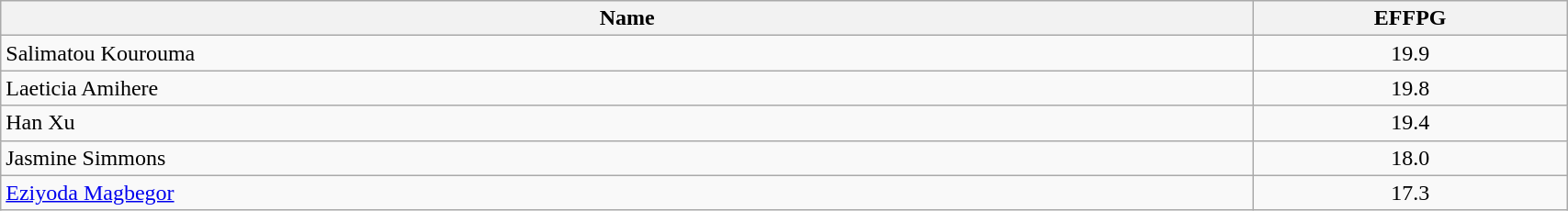<table class=wikitable width="90%">
<tr>
<th width="80%">Name</th>
<th width="20%">EFFPG</th>
</tr>
<tr>
<td> Salimatou Kourouma</td>
<td align=center>19.9</td>
</tr>
<tr>
<td> Laeticia Amihere</td>
<td align=center>19.8</td>
</tr>
<tr>
<td> Han Xu</td>
<td align=center>19.4</td>
</tr>
<tr>
<td> Jasmine Simmons</td>
<td align=center>18.0</td>
</tr>
<tr>
<td> <a href='#'>Eziyoda Magbegor</a></td>
<td align=center>17.3</td>
</tr>
</table>
